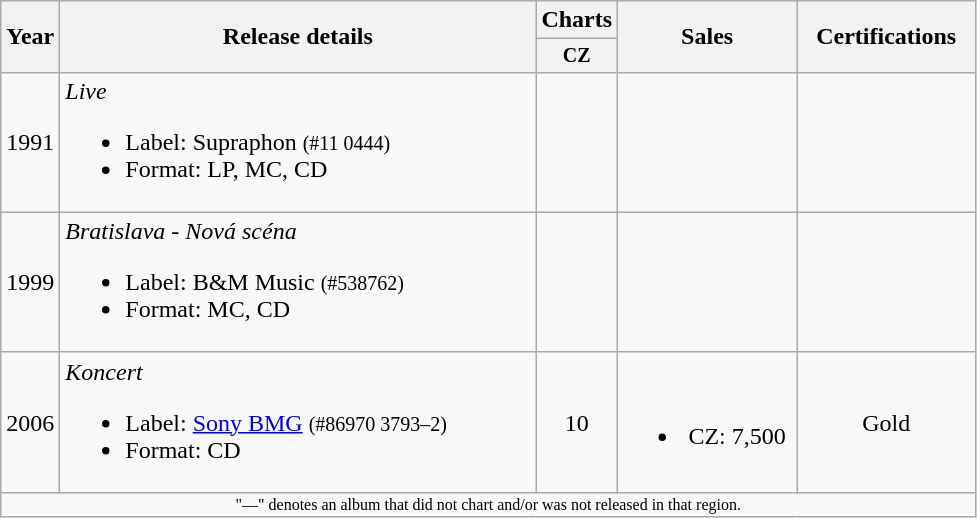<table class="wikitable" style="text-align:center;">
<tr>
<th rowspan="2" width="1">Year</th>
<th rowspan="2" width="310">Release details</th>
<th colspan="1" width="43">Charts</th>
<th rowspan="2" width="112">Sales</th>
<th rowspan="2" width="112">Certifications</th>
</tr>
<tr style="font-size:smaller;">
<th colspan="1" width="43">CZ</th>
</tr>
<tr>
<td>1991</td>
<td align="left"><em>Live</em><br><ul><li>Label: Supraphon <small>(#11 0444)</small></li><li>Format: LP, MC, CD</li></ul></td>
<td></td>
<td></td>
<td></td>
</tr>
<tr>
<td>1999</td>
<td align="left"><em>Bratislava - Nová scéna</em><br><ul><li>Label: B&M Music <small>(#538762)</small></li><li>Format: MC, CD</li></ul></td>
<td></td>
<td></td>
<td></td>
</tr>
<tr>
<td>2006</td>
<td align="left"><em>Koncert</em><br><ul><li>Label: <a href='#'>Sony BMG</a> <small>(#86970 3793–2)</small></li><li>Format: CD</li></ul></td>
<td>10</td>
<td><br><ul><li>CZ: 7,500</li></ul></td>
<td>Gold</td>
</tr>
<tr>
<td colspan="5" style="font-size: 8pt">"—" denotes an album that did not chart and/or was not released in that region.</td>
</tr>
</table>
